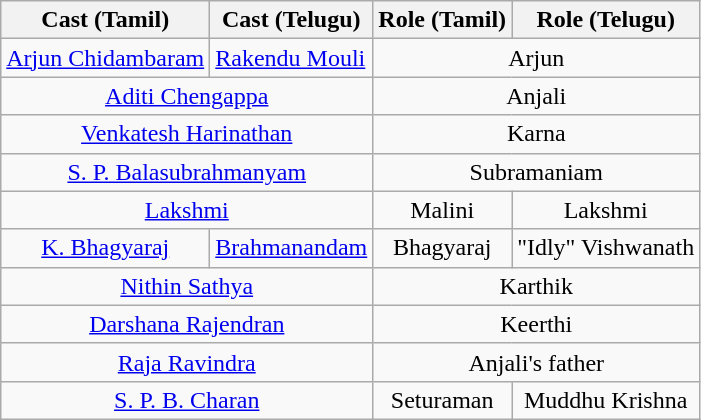<table class="wikitable">
<tr>
<th>Cast (Tamil)</th>
<th>Cast (Telugu)</th>
<th>Role (Tamil)</th>
<th>Role (Telugu)</th>
</tr>
<tr>
<td><a href='#'>Arjun Chidambaram</a></td>
<td><a href='#'>Rakendu Mouli</a></td>
<td colspan="2" style="text-align:center;">Arjun</td>
</tr>
<tr>
<td colspan="2" style="text-align:center;"><a href='#'>Aditi Chengappa</a></td>
<td colspan="2" style="text-align:center;">Anjali</td>
</tr>
<tr>
<td colspan="2" style="text-align:center;"><a href='#'>Venkatesh Harinathan</a></td>
<td colspan="2" style="text-align:center;">Karna</td>
</tr>
<tr>
<td colspan="2" style="text-align:center;"><a href='#'>S. P. Balasubrahmanyam</a></td>
<td colspan="2" style="text-align:center;">Subramaniam</td>
</tr>
<tr>
<td colspan="2" style="text-align:center;"><a href='#'>Lakshmi</a></td>
<td style="text-align:center;">Malini</td>
<td style="text-align:center;">Lakshmi</td>
</tr>
<tr>
<td style="text-align:center;"><a href='#'>K. Bhagyaraj</a></td>
<td style="text-align:center;"><a href='#'>Brahmanandam</a></td>
<td style="text-align:center;">Bhagyaraj</td>
<td style="text-align:center;">"Idly" Vishwanath</td>
</tr>
<tr>
<td colspan="2" style="text-align:center;"><a href='#'>Nithin Sathya</a></td>
<td colspan="2" style="text-align:center;">Karthik</td>
</tr>
<tr>
<td colspan="2" style="text-align:center;"><a href='#'>Darshana Rajendran</a></td>
<td colspan="2" style="text-align:center;">Keerthi</td>
</tr>
<tr>
<td colspan="2" style="text-align:center;"><a href='#'>Raja Ravindra</a></td>
<td colspan="2" style="text-align:center;">Anjali's father</td>
</tr>
<tr>
<td colspan="2" style="text-align:center;"><a href='#'>S. P. B. Charan</a></td>
<td style="text-align:center;">Seturaman</td>
<td style="text-align:center;">Muddhu Krishna</td>
</tr>
</table>
